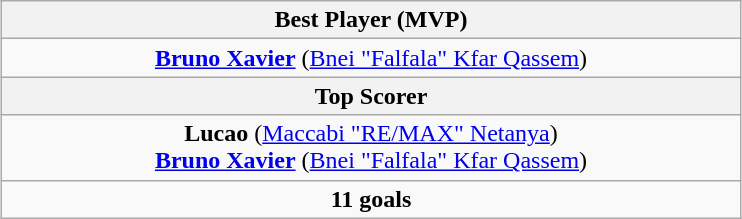<table class="wikitable" style="margin:auto">
<tr>
<th width=60% colspan="3">Best Player (MVP)</th>
</tr>
<tr>
<td align="center" colspan="3"><strong> <a href='#'>Bruno Xavier</a></strong> (<a href='#'>Bnei "Falfala" Kfar Qassem</a>)</td>
</tr>
<tr>
<th colspan="3">Top Scorer</th>
</tr>
<tr>
<td align="center" colspan="3"><strong> Lucao</strong> (<a href='#'>Maccabi "RE/MAX" Netanya</a>) <br> <strong> <a href='#'>Bruno Xavier</a></strong> (<a href='#'>Bnei "Falfala" Kfar Qassem</a>)</td>
</tr>
<tr>
<td align="center" colspan="3"><strong>11 goals</strong></td>
</tr>
</table>
